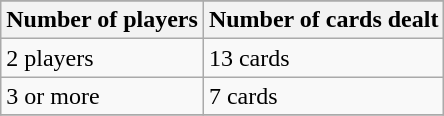<table class="wikitable" border="1">
<tr>
</tr>
<tr>
<th>Number of players</th>
<th>Number of cards dealt</th>
</tr>
<tr>
<td>2 players</td>
<td>13 cards</td>
</tr>
<tr>
<td>3 or more</td>
<td>7 cards</td>
</tr>
<tr>
</tr>
</table>
